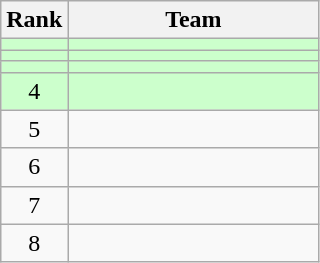<table class=wikitable style="text-align:center;">
<tr>
<th>Rank</th>
<th width=160>Team</th>
</tr>
<tr bgcolor=#CCFFCC>
<td></td>
<td align=left></td>
</tr>
<tr bgcolor=ccffcc>
<td></td>
<td align=left></td>
</tr>
<tr bgcolor=ccffcc>
<td></td>
<td align=left></td>
</tr>
<tr bgcolor=ccffcc>
<td>4</td>
<td align=left></td>
</tr>
<tr>
<td>5</td>
<td align=left></td>
</tr>
<tr>
<td>6</td>
<td align=left></td>
</tr>
<tr>
<td>7</td>
<td align=left></td>
</tr>
<tr>
<td>8</td>
<td align=left></td>
</tr>
</table>
